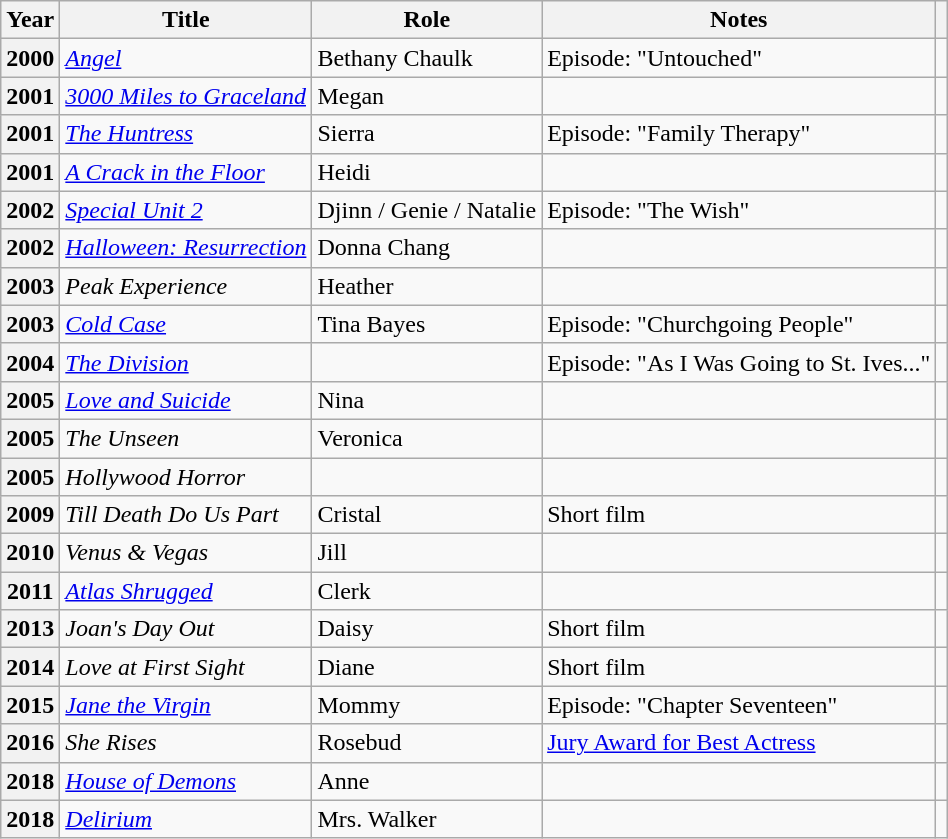<table class="wikitable plainrowheaders sortable" style="margin-right: 0;">
<tr>
<th scope="col">Year</th>
<th scope="col">Title</th>
<th scope="col">Role</th>
<th scope="col" class="unsortable">Notes</th>
<th scope="col" class="unsortable"></th>
</tr>
<tr>
<th scope="row">2000</th>
<td><em><a href='#'>Angel</a></em></td>
<td>Bethany Chaulk</td>
<td>Episode: "Untouched"</td>
<td style="text-align:center;"></td>
</tr>
<tr>
<th scope="row">2001</th>
<td><em><a href='#'>3000 Miles to Graceland</a></em></td>
<td>Megan</td>
<td></td>
<td style="text-align:center;"></td>
</tr>
<tr>
<th scope="row">2001</th>
<td><em><a href='#'>The Huntress</a></em></td>
<td>Sierra</td>
<td>Episode: "Family Therapy"</td>
<td style="text-align:center;"></td>
</tr>
<tr>
<th scope="row">2001</th>
<td><em><a href='#'>A Crack in the Floor</a></em></td>
<td>Heidi</td>
<td></td>
<td style="text-align:center;"></td>
</tr>
<tr>
<th scope="row">2002</th>
<td><em><a href='#'>Special Unit 2</a></em></td>
<td>Djinn / Genie / Natalie</td>
<td>Episode: "The Wish"</td>
<td style="text-align:center;"></td>
</tr>
<tr>
<th scope="row">2002</th>
<td><em><a href='#'>Halloween: Resurrection</a></em></td>
<td>Donna Chang</td>
<td></td>
<td style="text-align:center;"></td>
</tr>
<tr>
<th scope="row">2003</th>
<td><em>Peak Experience</em></td>
<td>Heather</td>
<td></td>
<td style="text-align:center;"></td>
</tr>
<tr>
<th scope="row">2003</th>
<td><em><a href='#'>Cold Case</a></em></td>
<td>Tina Bayes</td>
<td>Episode: "Churchgoing People"</td>
<td style="text-align:center;"></td>
</tr>
<tr>
<th scope="row">2004</th>
<td><em><a href='#'>The Division</a></em></td>
<td></td>
<td>Episode: "As I Was Going to St. Ives..."</td>
<td style="text-align:center;"></td>
</tr>
<tr>
<th scope="row">2005</th>
<td><em><a href='#'>Love and Suicide</a></em></td>
<td>Nina</td>
<td></td>
<td style="text-align:center;"></td>
</tr>
<tr>
<th scope="row">2005</th>
<td><em>The Unseen</em></td>
<td>Veronica</td>
<td></td>
<td style="text-align:center;"></td>
</tr>
<tr>
<th scope="row">2005</th>
<td><em>Hollywood Horror</em></td>
<td></td>
<td></td>
<td style="text-align:center;"></td>
</tr>
<tr>
<th scope="row">2009</th>
<td><em>Till Death Do Us Part</em></td>
<td>Cristal</td>
<td>Short film</td>
<td style="text-align:center;"></td>
</tr>
<tr>
<th scope="row">2010</th>
<td><em>Venus & Vegas</em></td>
<td>Jill</td>
<td></td>
<td style="text-align:center;"></td>
</tr>
<tr>
<th scope="row">2011</th>
<td><em><a href='#'>Atlas Shrugged</a></em></td>
<td>Clerk</td>
<td></td>
<td style="text-align:center;"></td>
</tr>
<tr>
<th scope="row">2013</th>
<td><em>Joan's Day Out</em></td>
<td>Daisy</td>
<td>Short film</td>
<td style="text-align:center;"></td>
</tr>
<tr>
<th scope="row">2014</th>
<td><em>Love at First Sight</em></td>
<td>Diane</td>
<td>Short film</td>
<td style="text-align:center;"></td>
</tr>
<tr>
<th scope="row">2015</th>
<td><em><a href='#'>Jane the Virgin</a></em></td>
<td>Mommy</td>
<td>Episode: "Chapter Seventeen"</td>
<td style="text-align:center;"></td>
</tr>
<tr>
<th scope="row">2016</th>
<td><em>She Rises</em></td>
<td>Rosebud</td>
<td><a href='#'>Jury Award for Best Actress</a></td>
<td style="text-align:center;"></td>
</tr>
<tr>
<th scope="row">2018</th>
<td><em><a href='#'>House of Demons</a></em></td>
<td>Anne</td>
<td></td>
<td style="text-align:center;"></td>
</tr>
<tr>
<th scope="row">2018</th>
<td><em><a href='#'>Delirium</a></em></td>
<td>Mrs. Walker</td>
<td></td>
<td style="text-align:center;"></td>
</tr>
</table>
